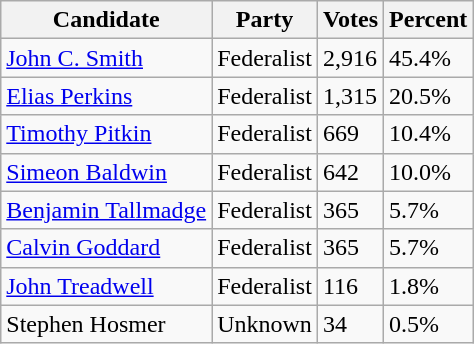<table class=wikitable>
<tr>
<th>Candidate</th>
<th>Party</th>
<th>Votes</th>
<th>Percent</th>
</tr>
<tr>
<td><a href='#'>John C. Smith</a></td>
<td>Federalist</td>
<td>2,916</td>
<td>45.4%</td>
</tr>
<tr>
<td><a href='#'>Elias Perkins</a></td>
<td>Federalist</td>
<td>1,315</td>
<td>20.5%</td>
</tr>
<tr>
<td><a href='#'>Timothy Pitkin</a></td>
<td>Federalist</td>
<td>669</td>
<td>10.4%</td>
</tr>
<tr>
<td><a href='#'>Simeon Baldwin</a></td>
<td>Federalist</td>
<td>642</td>
<td>10.0%</td>
</tr>
<tr>
<td><a href='#'>Benjamin Tallmadge</a></td>
<td>Federalist</td>
<td>365</td>
<td>5.7%</td>
</tr>
<tr>
<td><a href='#'>Calvin Goddard</a></td>
<td>Federalist</td>
<td>365</td>
<td>5.7%</td>
</tr>
<tr>
<td><a href='#'>John Treadwell</a></td>
<td>Federalist</td>
<td>116</td>
<td>1.8%</td>
</tr>
<tr>
<td>Stephen Hosmer</td>
<td>Unknown</td>
<td>34</td>
<td>0.5%</td>
</tr>
</table>
